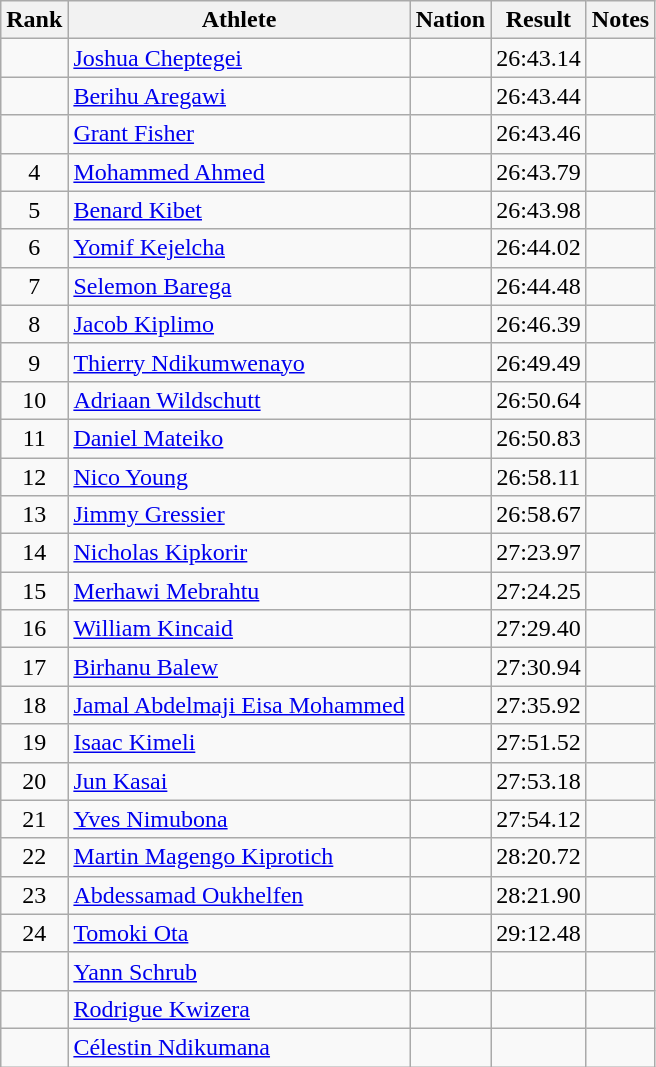<table class="wikitable sortable" style="text-align:left;">
<tr>
<th>Rank</th>
<th>Athlete</th>
<th>Nation</th>
<th>Result</th>
<th>Notes</th>
</tr>
<tr>
<td align=center></td>
<td><a href='#'>Joshua Cheptegei</a></td>
<td></td>
<td align=center>26:43.14</td>
<td align=center></td>
</tr>
<tr>
<td align=center></td>
<td><a href='#'>Berihu Aregawi</a></td>
<td></td>
<td align=center>26:43.44</td>
<td></td>
</tr>
<tr>
<td align=center></td>
<td><a href='#'>Grant Fisher</a></td>
<td></td>
<td align=center>26:43.46</td>
<td align=center></td>
</tr>
<tr>
<td align=center>4</td>
<td><a href='#'>Mohammed Ahmed</a></td>
<td></td>
<td align=center>26:43.79</td>
<td align=center></td>
</tr>
<tr>
<td align=center>5</td>
<td><a href='#'>Benard Kibet</a></td>
<td></td>
<td align=center>26:43.98</td>
<td align=center></td>
</tr>
<tr>
<td align=center>6</td>
<td><a href='#'>Yomif Kejelcha</a></td>
<td></td>
<td align=center>26:44.02</td>
<td></td>
</tr>
<tr>
<td align=center>7</td>
<td><a href='#'>Selemon Barega</a></td>
<td></td>
<td align=center>26:44.48</td>
<td></td>
</tr>
<tr>
<td align=center>8</td>
<td><a href='#'>Jacob Kiplimo</a></td>
<td></td>
<td align=center>26:46.39</td>
<td align=center></td>
</tr>
<tr>
<td align=center>9</td>
<td><a href='#'>Thierry Ndikumwenayo</a></td>
<td></td>
<td align=center>26:49.49</td>
<td align=center></td>
</tr>
<tr>
<td align=center>10</td>
<td><a href='#'>Adriaan Wildschutt</a></td>
<td></td>
<td align=center>26:50.64</td>
<td align=center></td>
</tr>
<tr>
<td align=center>11</td>
<td><a href='#'>Daniel Mateiko</a></td>
<td></td>
<td align=center>26:50.83</td>
<td></td>
</tr>
<tr>
<td align=center>12</td>
<td><a href='#'>Nico Young</a></td>
<td></td>
<td align=center>26:58.11</td>
<td></td>
</tr>
<tr>
<td align=center>13</td>
<td><a href='#'>Jimmy Gressier</a></td>
<td></td>
<td align=center>26:58.67</td>
<td align=center></td>
</tr>
<tr>
<td align=center>14</td>
<td><a href='#'>Nicholas Kipkorir</a></td>
<td></td>
<td align=center>27:23.97</td>
<td></td>
</tr>
<tr>
<td align=center>15</td>
<td><a href='#'>Merhawi Mebrahtu</a></td>
<td></td>
<td align=center>27:24.25</td>
<td></td>
</tr>
<tr>
<td align=center>16</td>
<td><a href='#'>William Kincaid</a></td>
<td></td>
<td align=center>27:29.40</td>
<td></td>
</tr>
<tr>
<td align=center>17</td>
<td><a href='#'>Birhanu Balew</a></td>
<td></td>
<td align=center>27:30.94</td>
<td align=center></td>
</tr>
<tr>
<td align=center>18</td>
<td><a href='#'>Jamal Abdelmaji Eisa Mohammed</a></td>
<td></td>
<td align=center>27:35.92</td>
<td align=center></td>
</tr>
<tr>
<td align=center>19</td>
<td><a href='#'>Isaac Kimeli</a></td>
<td></td>
<td align=center>27:51.52</td>
<td></td>
</tr>
<tr>
<td align=center>20</td>
<td><a href='#'>Jun Kasai</a></td>
<td></td>
<td align=center>27:53.18</td>
<td></td>
</tr>
<tr>
<td align=center>21</td>
<td><a href='#'>Yves Nimubona</a></td>
<td></td>
<td align=center>27:54.12</td>
<td></td>
</tr>
<tr>
<td align=center>22</td>
<td><a href='#'>Martin Magengo Kiprotich</a></td>
<td></td>
<td align=center>28:20.72</td>
<td></td>
</tr>
<tr>
<td align=center>23</td>
<td><a href='#'>Abdessamad Oukhelfen</a></td>
<td></td>
<td align=center>28:21.90</td>
<td></td>
</tr>
<tr>
<td align=center>24</td>
<td><a href='#'>Tomoki Ota</a></td>
<td></td>
<td align=center>29:12.48</td>
<td></td>
</tr>
<tr>
<td></td>
<td><a href='#'>Yann Schrub</a></td>
<td></td>
<td align=center></td>
<td></td>
</tr>
<tr>
<td></td>
<td><a href='#'>Rodrigue Kwizera</a></td>
<td></td>
<td align=center></td>
<td></td>
</tr>
<tr>
<td></td>
<td><a href='#'>Célestin Ndikumana</a></td>
<td></td>
<td align=center></td>
<td></td>
</tr>
</table>
